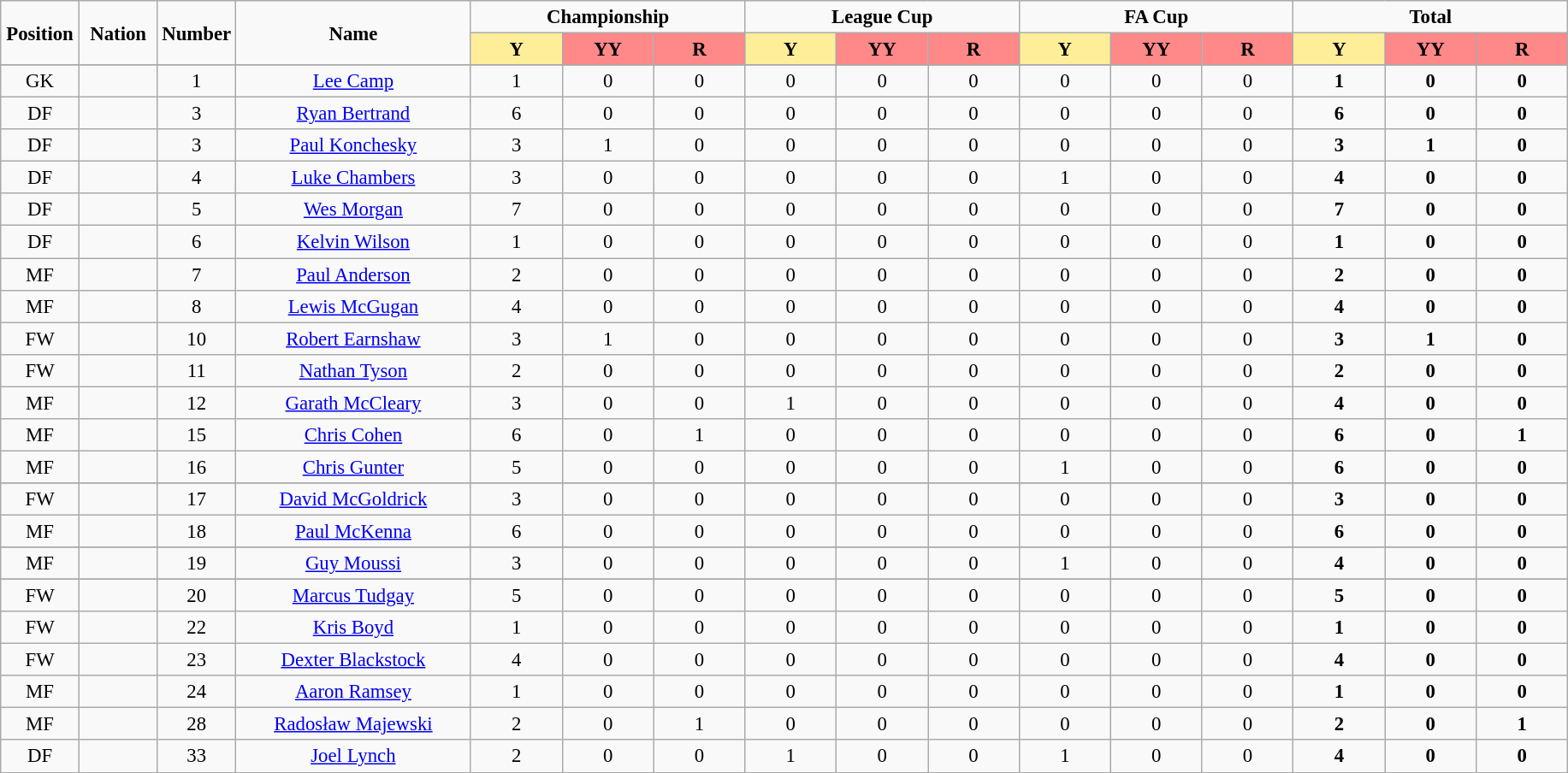<table class="wikitable" style="font-size: 95%; text-align: center;">
<tr>
<td rowspan="2" width="5%" align="center"><strong>Position</strong></td>
<td rowspan="2" width="5%" align="center"><strong>Nation</strong></td>
<td rowspan="2" width="5%" align="center"><strong>Number</strong></td>
<td rowspan="2" width="15%" align="center"><strong>Name</strong></td>
<td colspan="3" align="center"><strong>Championship</strong></td>
<td colspan="3" align="center"><strong>League Cup</strong></td>
<td colspan="3" align="center"><strong>FA Cup</strong></td>
<td colspan="3" align="center"><strong>Total</strong></td>
</tr>
<tr>
<th width=60 style="background: #FFEE99">Y</th>
<th width=60 style="background: #FF8888">YY</th>
<th width=60 style="background: #FF8888">R</th>
<th width=60 style="background: #FFEE99">Y</th>
<th width=60 style="background: #FF8888">YY</th>
<th width=60 style="background: #FF8888">R</th>
<th width=60 style="background: #FFEE99">Y</th>
<th width=60 style="background: #FF8888">YY</th>
<th width=60 style="background: #FF8888">R</th>
<th width=60 style="background: #FFEE99">Y</th>
<th width=60 style="background: #FF8888">YY</th>
<th width=60 style="background: #FF8888">R</th>
</tr>
<tr>
</tr>
<tr>
<td>GK</td>
<td></td>
<td>1</td>
<td><a href='#'>Lee Camp</a></td>
<td>1</td>
<td>0</td>
<td>0</td>
<td>0</td>
<td>0</td>
<td>0</td>
<td>0</td>
<td>0</td>
<td>0</td>
<td><strong>1</strong></td>
<td><strong>0</strong></td>
<td><strong>0</strong></td>
</tr>
<tr>
<td>DF</td>
<td></td>
<td>3</td>
<td><a href='#'>Ryan Bertrand</a></td>
<td>6</td>
<td>0</td>
<td>0</td>
<td>0</td>
<td>0</td>
<td>0</td>
<td>0</td>
<td>0</td>
<td>0</td>
<td><strong>6</strong></td>
<td><strong>0</strong></td>
<td><strong>0</strong></td>
</tr>
<tr>
<td>DF</td>
<td></td>
<td>3</td>
<td><a href='#'>Paul Konchesky</a></td>
<td>3</td>
<td>1</td>
<td>0</td>
<td>0</td>
<td>0</td>
<td>0</td>
<td>0</td>
<td>0</td>
<td>0</td>
<td><strong>3</strong></td>
<td><strong>1</strong></td>
<td><strong>0</strong></td>
</tr>
<tr>
<td>DF</td>
<td></td>
<td>4</td>
<td><a href='#'>Luke Chambers</a></td>
<td>3</td>
<td>0</td>
<td>0</td>
<td>0</td>
<td>0</td>
<td>0</td>
<td>1</td>
<td>0</td>
<td>0</td>
<td><strong>4</strong></td>
<td><strong>0</strong></td>
<td><strong>0</strong></td>
</tr>
<tr>
<td>DF</td>
<td></td>
<td>5</td>
<td><a href='#'>Wes Morgan</a></td>
<td>7</td>
<td>0</td>
<td>0</td>
<td>0</td>
<td>0</td>
<td>0</td>
<td>0</td>
<td>0</td>
<td>0</td>
<td><strong>7</strong></td>
<td><strong>0</strong></td>
<td><strong>0</strong></td>
</tr>
<tr>
<td>DF</td>
<td></td>
<td>6</td>
<td><a href='#'>Kelvin Wilson</a></td>
<td>1</td>
<td>0</td>
<td>0</td>
<td>0</td>
<td>0</td>
<td>0</td>
<td>0</td>
<td>0</td>
<td>0</td>
<td><strong>1</strong></td>
<td><strong>0</strong></td>
<td><strong>0</strong></td>
</tr>
<tr>
<td>MF</td>
<td></td>
<td>7</td>
<td><a href='#'>Paul Anderson</a></td>
<td>2</td>
<td>0</td>
<td>0</td>
<td>0</td>
<td>0</td>
<td>0</td>
<td>0</td>
<td>0</td>
<td>0</td>
<td><strong>2</strong></td>
<td><strong>0</strong></td>
<td><strong>0</strong></td>
</tr>
<tr>
<td>MF</td>
<td></td>
<td>8</td>
<td><a href='#'>Lewis McGugan</a></td>
<td>4</td>
<td>0</td>
<td>0</td>
<td>0</td>
<td>0</td>
<td>0</td>
<td>0</td>
<td>0</td>
<td>0</td>
<td><strong>4</strong></td>
<td><strong>0</strong></td>
<td><strong>0</strong></td>
</tr>
<tr>
<td>FW</td>
<td></td>
<td>10</td>
<td><a href='#'>Robert Earnshaw</a></td>
<td>3</td>
<td>1</td>
<td>0</td>
<td>0</td>
<td>0</td>
<td>0</td>
<td>0</td>
<td>0</td>
<td>0</td>
<td><strong>3</strong></td>
<td><strong>1</strong></td>
<td><strong>0</strong></td>
</tr>
<tr>
<td>FW</td>
<td></td>
<td>11</td>
<td><a href='#'>Nathan Tyson</a></td>
<td>2</td>
<td>0</td>
<td>0</td>
<td>0</td>
<td>0</td>
<td>0</td>
<td>0</td>
<td>0</td>
<td>0</td>
<td><strong>2</strong></td>
<td><strong>0</strong></td>
<td><strong>0</strong></td>
</tr>
<tr>
<td>MF</td>
<td></td>
<td>12</td>
<td><a href='#'>Garath McCleary</a></td>
<td>3</td>
<td>0</td>
<td>0</td>
<td>1</td>
<td>0</td>
<td>0</td>
<td>0</td>
<td>0</td>
<td>0</td>
<td><strong>4</strong></td>
<td><strong>0</strong></td>
<td><strong>0</strong></td>
</tr>
<tr>
<td>MF</td>
<td></td>
<td>15</td>
<td><a href='#'>Chris Cohen</a></td>
<td>6</td>
<td>0</td>
<td>1</td>
<td>0</td>
<td>0</td>
<td>0</td>
<td>0</td>
<td>0</td>
<td>0</td>
<td><strong>6</strong></td>
<td><strong>0</strong></td>
<td><strong>1</strong></td>
</tr>
<tr>
<td>MF</td>
<td></td>
<td>16</td>
<td><a href='#'>Chris Gunter</a></td>
<td>5</td>
<td>0</td>
<td>0</td>
<td>0</td>
<td>0</td>
<td>0</td>
<td>1</td>
<td>0</td>
<td>0</td>
<td><strong>6</strong></td>
<td><strong>0</strong></td>
<td><strong>0</strong></td>
</tr>
<tr>
</tr>
<tr>
<td>FW</td>
<td></td>
<td>17</td>
<td><a href='#'>David McGoldrick</a></td>
<td>3</td>
<td>0</td>
<td>0</td>
<td>0</td>
<td>0</td>
<td>0</td>
<td>0</td>
<td>0</td>
<td>0</td>
<td><strong>3</strong></td>
<td><strong>0</strong></td>
<td><strong>0</strong></td>
</tr>
<tr>
<td>MF</td>
<td></td>
<td>18</td>
<td><a href='#'>Paul McKenna</a></td>
<td>6</td>
<td>0</td>
<td>0</td>
<td>0</td>
<td>0</td>
<td>0</td>
<td>0</td>
<td>0</td>
<td>0</td>
<td><strong>6</strong></td>
<td><strong>0</strong></td>
<td><strong>0</strong></td>
</tr>
<tr>
</tr>
<tr>
<td>MF</td>
<td></td>
<td>19</td>
<td><a href='#'>Guy Moussi</a></td>
<td>3</td>
<td>0</td>
<td>0</td>
<td>0</td>
<td>0</td>
<td>0</td>
<td>1</td>
<td>0</td>
<td>0</td>
<td><strong>4</strong></td>
<td><strong>0</strong></td>
<td><strong>0</strong></td>
</tr>
<tr>
</tr>
<tr>
<td>FW</td>
<td></td>
<td>20</td>
<td><a href='#'>Marcus Tudgay</a></td>
<td>5</td>
<td>0</td>
<td>0</td>
<td>0</td>
<td>0</td>
<td>0</td>
<td>0</td>
<td>0</td>
<td>0</td>
<td><strong>5</strong></td>
<td><strong>0</strong></td>
<td><strong>0</strong></td>
</tr>
<tr>
<td>FW</td>
<td></td>
<td>22</td>
<td><a href='#'>Kris Boyd</a></td>
<td>1</td>
<td>0</td>
<td>0</td>
<td>0</td>
<td>0</td>
<td>0</td>
<td>0</td>
<td>0</td>
<td>0</td>
<td><strong>1</strong></td>
<td><strong>0</strong></td>
<td><strong>0</strong></td>
</tr>
<tr>
<td>FW</td>
<td></td>
<td>23</td>
<td><a href='#'>Dexter Blackstock</a></td>
<td>4</td>
<td>0</td>
<td>0</td>
<td>0</td>
<td>0</td>
<td>0</td>
<td>0</td>
<td>0</td>
<td>0</td>
<td><strong>4</strong></td>
<td><strong>0</strong></td>
<td><strong>0</strong></td>
</tr>
<tr>
<td>MF</td>
<td></td>
<td>24</td>
<td><a href='#'>Aaron Ramsey</a></td>
<td>1</td>
<td>0</td>
<td>0</td>
<td>0</td>
<td>0</td>
<td>0</td>
<td>0</td>
<td>0</td>
<td>0</td>
<td><strong>1</strong></td>
<td><strong>0</strong></td>
<td><strong>0</strong></td>
</tr>
<tr>
<td>MF</td>
<td></td>
<td>28</td>
<td><a href='#'>Radosław Majewski</a></td>
<td>2</td>
<td>0</td>
<td>1</td>
<td>0</td>
<td>0</td>
<td>0</td>
<td>0</td>
<td>0</td>
<td>0</td>
<td><strong>2</strong></td>
<td><strong>0</strong></td>
<td><strong>1</strong></td>
</tr>
<tr>
<td>DF</td>
<td></td>
<td>33</td>
<td><a href='#'>Joel Lynch</a></td>
<td>2</td>
<td>0</td>
<td>0</td>
<td>1</td>
<td>0</td>
<td>0</td>
<td>1</td>
<td>0</td>
<td>0</td>
<td><strong>4</strong></td>
<td><strong>0</strong></td>
<td><strong>0</strong></td>
</tr>
</table>
